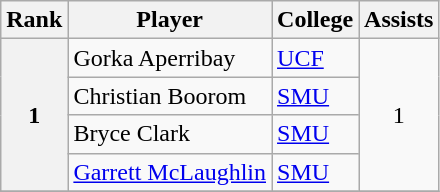<table class="wikitable" style="text-align:center">
<tr>
<th>Rank</th>
<th>Player</th>
<th>College</th>
<th>Assists</th>
</tr>
<tr>
<th rowspan="4">1</th>
<td align=left> Gorka Aperribay</td>
<td align=left><a href='#'>UCF</a></td>
<td rowspan="4">1</td>
</tr>
<tr>
<td align=left> Christian Boorom</td>
<td align=left><a href='#'>SMU</a></td>
</tr>
<tr>
<td align=left> Bryce Clark</td>
<td align=left><a href='#'>SMU</a></td>
</tr>
<tr>
<td align=left> <a href='#'>Garrett McLaughlin</a></td>
<td align=left><a href='#'>SMU</a></td>
</tr>
<tr>
</tr>
</table>
